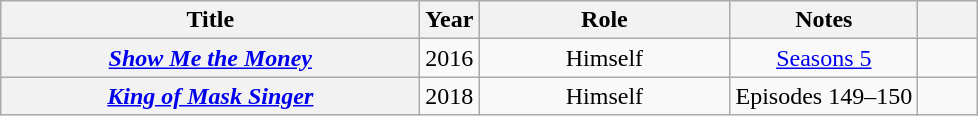<table class="wikitable sortable plainrowheaders" style="text-align:center;" border="1">
<tr>
<th scope="col" style="width: 17em;">Title</th>
<th scope="col" style="width: 2em;">Year</th>
<th scope="col" style="width: 10em;">Role</th>
<th scope="col">Notes</th>
<th scope="col" class="unsortable" style="width: 2em;"></th>
</tr>
<tr>
<th scope="row"><em><a href='#'>Show Me the Money</a></em></th>
<td>2016</td>
<td>Himself</td>
<td><a href='#'>Seasons 5</a></td>
<td></td>
</tr>
<tr>
<th scope="row"><em><a href='#'>King of Mask Singer</a></em></th>
<td>2018</td>
<td>Himself</td>
<td>Episodes 149–150</td>
<td></td>
</tr>
</table>
